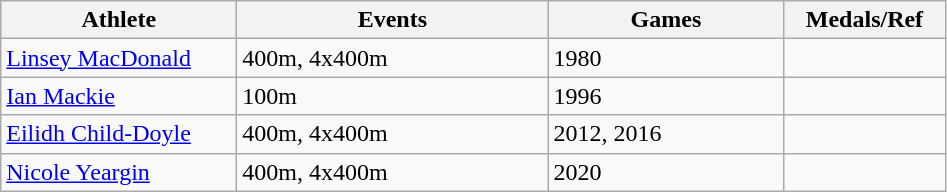<table class="wikitable">
<tr>
<th width=150>Athlete</th>
<th width=200>Events</th>
<th width=150>Games</th>
<th width=100>Medals/Ref</th>
</tr>
<tr>
<td><a href='#'>Linsey MacDonald</a></td>
<td>400m, 4x400m</td>
<td>1980</td>
<td></td>
</tr>
<tr>
<td><a href='#'>Ian Mackie</a></td>
<td>100m</td>
<td>1996</td>
<td></td>
</tr>
<tr>
<td><a href='#'>Eilidh Child-Doyle</a></td>
<td>400m, 4x400m</td>
<td>2012, 2016</td>
<td></td>
</tr>
<tr>
<td><a href='#'>Nicole Yeargin</a></td>
<td>400m, 4x400m</td>
<td>2020</td>
<td></td>
</tr>
</table>
